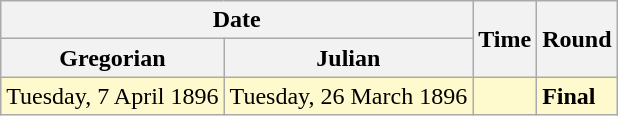<table class="wikitable">
<tr>
<th colspan=2>Date</th>
<th rowspan=2>Time</th>
<th rowspan=2>Round</th>
</tr>
<tr>
<th>Gregorian</th>
<th>Julian</th>
</tr>
<tr style=background:lemonchiffon>
<td>Tuesday, 7 April 1896</td>
<td>Tuesday, 26 March 1896</td>
<td></td>
<td><strong>Final</strong></td>
</tr>
</table>
